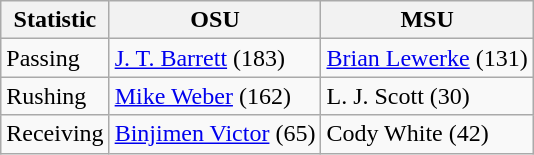<table class="wikitable">
<tr>
<th>Statistic</th>
<th>OSU</th>
<th>MSU</th>
</tr>
<tr>
<td>Passing</td>
<td><a href='#'>J. T. Barrett</a> (183)</td>
<td><a href='#'>Brian Lewerke</a> (131)</td>
</tr>
<tr>
<td>Rushing</td>
<td><a href='#'>Mike Weber</a> (162)</td>
<td>L. J. Scott (30)</td>
</tr>
<tr>
<td>Receiving</td>
<td><a href='#'>Binjimen Victor</a> (65)</td>
<td>Cody White (42)</td>
</tr>
</table>
